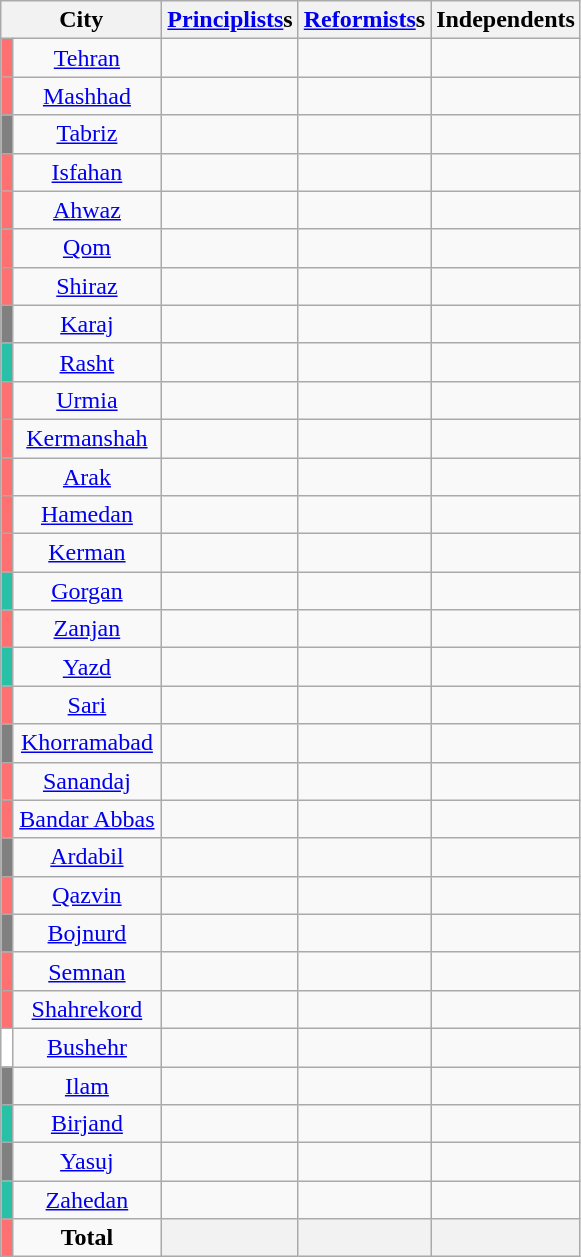<table class="wikitable" style="text-align:center;">
<tr>
<th colspan="2" style="width: 100px;">City</th>
<th><a href='#'>Principlists</a>s</th>
<th><a href='#'>Reformists</a>s</th>
<th>Independents</th>
</tr>
<tr>
<td style="background:#ff7070;"></td>
<td><a href='#'>Tehran</a></td>
<td></td>
<td></td>
<td></td>
</tr>
<tr>
<td style="background:#ff7070;"></td>
<td><a href='#'>Mashhad</a></td>
<td></td>
<td></td>
<td></td>
</tr>
<tr>
<td style="background:gray;"></td>
<td><a href='#'>Tabriz</a></td>
<td></td>
<td></td>
<td></td>
</tr>
<tr>
<td style="background:#ff7070;"></td>
<td><a href='#'>Isfahan</a></td>
<td></td>
<td></td>
<td></td>
</tr>
<tr>
<td style="background:#ff7070;"></td>
<td><a href='#'>Ahwaz</a></td>
<td></td>
<td></td>
<td></td>
</tr>
<tr>
<td style="background:#ff7070;"></td>
<td><a href='#'>Qom</a></td>
<td></td>
<td></td>
<td></td>
</tr>
<tr>
<td style="background:#ff7070;"></td>
<td><a href='#'>Shiraz</a></td>
<td></td>
<td></td>
<td></td>
</tr>
<tr>
<td style="background:gray;"></td>
<td><a href='#'>Karaj</a></td>
<td></td>
<td></td>
<td></td>
</tr>
<tr>
<td style="background:#28c0a6;"></td>
<td><a href='#'>Rasht</a></td>
<td></td>
<td></td>
<td></td>
</tr>
<tr>
<td style="background:#ff7070;"></td>
<td><a href='#'>Urmia</a></td>
<td></td>
<td></td>
<td></td>
</tr>
<tr>
<td style="background:#ff7070;"></td>
<td><a href='#'>Kermanshah</a></td>
<td></td>
<td></td>
<td></td>
</tr>
<tr>
<td style="background:#ff7070;"></td>
<td><a href='#'>Arak</a></td>
<td></td>
<td></td>
<td></td>
</tr>
<tr>
<td style="background:#ff7070;"></td>
<td><a href='#'>Hamedan</a></td>
<td></td>
<td></td>
<td></td>
</tr>
<tr>
<td style="background:#ff7070;"></td>
<td><a href='#'>Kerman</a></td>
<td></td>
<td></td>
<td></td>
</tr>
<tr>
<td style="background:#28c0a6;"></td>
<td><a href='#'>Gorgan</a></td>
<td></td>
<td></td>
<td></td>
</tr>
<tr>
<td style="background:#ff7070;"></td>
<td><a href='#'>Zanjan</a></td>
<td></td>
<td></td>
<td></td>
</tr>
<tr>
<td style="background:#28c0a6;"></td>
<td><a href='#'>Yazd</a></td>
<td></td>
<td></td>
<td></td>
</tr>
<tr>
<td style="background:#ff7070;"></td>
<td><a href='#'>Sari</a></td>
<td></td>
<td></td>
<td></td>
</tr>
<tr>
<td style="background:grey;"></td>
<td><a href='#'>Khorramabad</a></td>
<td></td>
<td></td>
<td></td>
</tr>
<tr>
<td style="background:#ff7070;"></td>
<td><a href='#'>Sanandaj</a></td>
<td></td>
<td></td>
<td></td>
</tr>
<tr>
<td style="background:#ff7070;"></td>
<td><a href='#'>Bandar Abbas</a></td>
<td></td>
<td></td>
<td></td>
</tr>
<tr>
<td style="background:gray;"></td>
<td><a href='#'>Ardabil</a></td>
<td></td>
<td></td>
<td></td>
</tr>
<tr>
<td style="background:#ff7070;"></td>
<td><a href='#'>Qazvin</a></td>
<td></td>
<td></td>
<td></td>
</tr>
<tr>
<td style="background:gray;"></td>
<td><a href='#'>Bojnurd</a></td>
<td></td>
<td></td>
<td></td>
</tr>
<tr>
<td style="background:#ff7070;"></td>
<td><a href='#'>Semnan</a></td>
<td></td>
<td></td>
<td></td>
</tr>
<tr>
<td style="background:#ff7070;"></td>
<td><a href='#'>Shahrekord</a></td>
<td></td>
<td></td>
<td></td>
</tr>
<tr>
<td style="background:white;"></td>
<td><a href='#'>Bushehr</a></td>
<td></td>
<td></td>
<td></td>
</tr>
<tr>
<td style="background:grey;"></td>
<td><a href='#'>Ilam</a></td>
<td></td>
<td></td>
<td></td>
</tr>
<tr>
<td style="background:#28c0a6;"></td>
<td><a href='#'>Birjand</a></td>
<td></td>
<td></td>
<td></td>
</tr>
<tr>
<td style="background:gray;"></td>
<td><a href='#'>Yasuj</a></td>
<td></td>
<td></td>
<td></td>
</tr>
<tr>
<td style="background:#28c0a6;"></td>
<td><a href='#'>Zahedan</a></td>
<td></td>
<td></td>
<td></td>
</tr>
<tr>
<td style="background:#ff7070;"></td>
<td><strong>Total</strong></td>
<th></th>
<th></th>
<th></th>
</tr>
</table>
